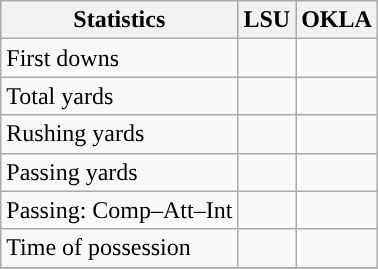<table class="wikitable" style="float: left;">
<tr>
<th>Statistics</th>
<th>LSU</th>
<th>OKLA</th>
</tr>
<tr>
<td>First downs</td>
<td></td>
<td></td>
</tr>
<tr>
<td>Total yards</td>
<td></td>
<td></td>
</tr>
<tr>
<td>Rushing yards</td>
<td></td>
<td></td>
</tr>
<tr>
<td>Passing yards</td>
<td></td>
<td></td>
</tr>
<tr>
<td>Passing: Comp–Att–Int</td>
<td></td>
<td></td>
</tr>
<tr>
<td>Time of possession</td>
<td></td>
<td></td>
</tr>
<tr>
</tr>
</table>
